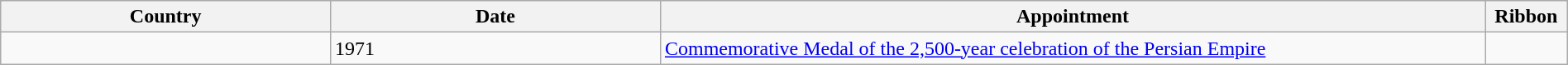<table class="wikitable plainrowheaders" width="100%" style="margin:0.5em 1em 0.5em 0; border:1px solid #005566; border-collapse:collapse;">
<tr>
<th width="20%"><span>Country</span></th>
<th width="20%"><span>Date</span></th>
<th width="50%"><span>Appointment</span></th>
<th width="5%"><span>Ribbon</span></th>
</tr>
<tr>
<td></td>
<td>1971</td>
<td><a href='#'>Commemorative Medal of the 2,500-year celebration of the Persian Empire</a></td>
<td></td>
</tr>
</table>
